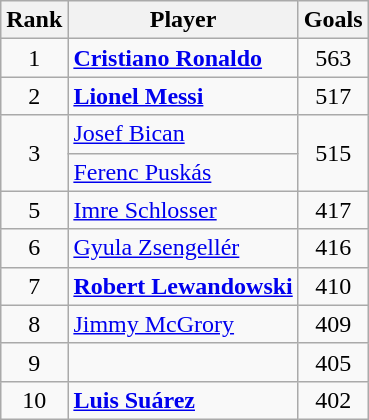<table class="wikitable" style="text-align:center">
<tr>
<th>Rank</th>
<th>Player</th>
<th>Goals</th>
</tr>
<tr>
<td>1</td>
<td align="left"><strong> <a href='#'>Cristiano Ronaldo</a></strong></td>
<td>563</td>
</tr>
<tr>
<td>2</td>
<td align="left"><strong> <a href='#'>Lionel Messi</a></strong></td>
<td>517</td>
</tr>
<tr>
<td rowspan="2">3</td>
<td align="left">  <a href='#'>Josef Bican</a></td>
<td rowspan="2">515</td>
</tr>
<tr>
<td align="left">  <a href='#'>Ferenc Puskás</a></td>
</tr>
<tr>
<td>5</td>
<td align="left"> <a href='#'>Imre Schlosser</a></td>
<td>417</td>
</tr>
<tr>
<td>6</td>
<td align="left"> <a href='#'>Gyula Zsengellér</a></td>
<td>416</td>
</tr>
<tr>
<td>7</td>
<td align="left"> <strong><a href='#'>Robert Lewandowski</a></strong></td>
<td>410</td>
</tr>
<tr>
<td>8</td>
<td align="left"> <a href='#'>Jimmy McGrory</a></td>
<td>409</td>
</tr>
<tr>
<td>9</td>
<td align="left"> </td>
<td>405</td>
</tr>
<tr>
<td>10</td>
<td align="left"> <strong><a href='#'>Luis Suárez</a></strong></td>
<td>402</td>
</tr>
</table>
